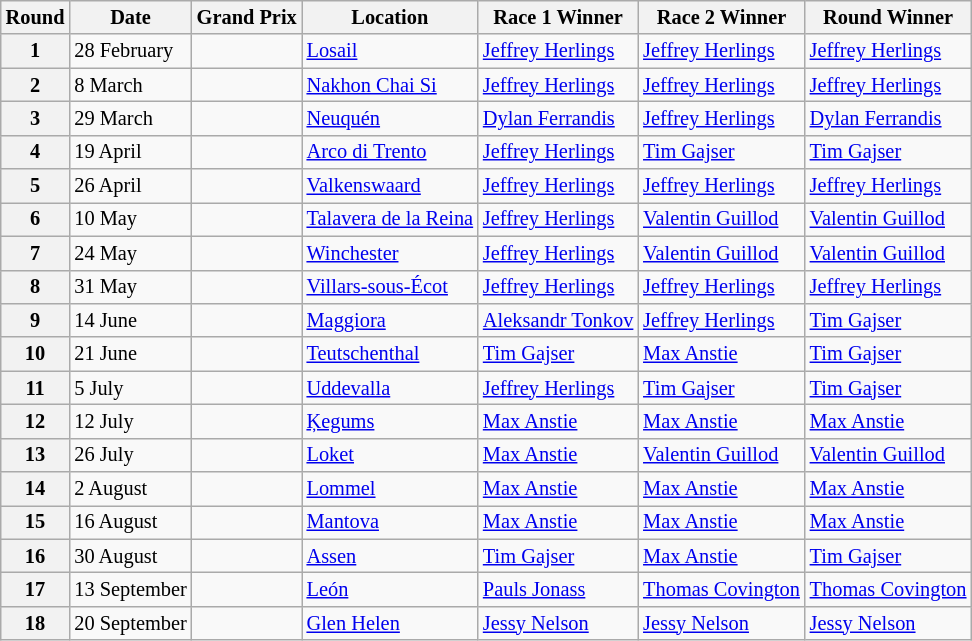<table class="wikitable" style="font-size: 85%;">
<tr>
<th>Round</th>
<th>Date</th>
<th>Grand Prix</th>
<th>Location</th>
<th>Race 1 Winner</th>
<th>Race 2 Winner</th>
<th>Round Winner</th>
</tr>
<tr>
<th>1</th>
<td>28 February</td>
<td></td>
<td><a href='#'>Losail</a></td>
<td> <a href='#'>Jeffrey Herlings</a></td>
<td> <a href='#'>Jeffrey Herlings</a></td>
<td> <a href='#'>Jeffrey Herlings</a></td>
</tr>
<tr>
<th>2</th>
<td>8 March</td>
<td></td>
<td><a href='#'>Nakhon Chai Si</a></td>
<td> <a href='#'>Jeffrey Herlings</a></td>
<td> <a href='#'>Jeffrey Herlings</a></td>
<td> <a href='#'>Jeffrey Herlings</a></td>
</tr>
<tr>
<th>3</th>
<td>29 March</td>
<td></td>
<td><a href='#'>Neuquén</a></td>
<td> <a href='#'>Dylan Ferrandis</a></td>
<td> <a href='#'>Jeffrey Herlings</a></td>
<td> <a href='#'>Dylan Ferrandis</a></td>
</tr>
<tr>
<th>4</th>
<td>19 April</td>
<td></td>
<td><a href='#'>Arco di Trento</a></td>
<td> <a href='#'>Jeffrey Herlings</a></td>
<td> <a href='#'>Tim Gajser</a></td>
<td> <a href='#'>Tim Gajser</a></td>
</tr>
<tr>
<th>5</th>
<td>26 April</td>
<td></td>
<td><a href='#'>Valkenswaard</a></td>
<td> <a href='#'>Jeffrey Herlings</a></td>
<td> <a href='#'>Jeffrey Herlings</a></td>
<td> <a href='#'>Jeffrey Herlings</a></td>
</tr>
<tr>
<th>6</th>
<td>10 May</td>
<td></td>
<td><a href='#'>Talavera de la Reina</a></td>
<td> <a href='#'>Jeffrey Herlings</a></td>
<td> <a href='#'>Valentin Guillod</a></td>
<td> <a href='#'>Valentin Guillod</a></td>
</tr>
<tr>
<th>7</th>
<td>24 May</td>
<td></td>
<td><a href='#'>Winchester</a></td>
<td> <a href='#'>Jeffrey Herlings</a></td>
<td> <a href='#'>Valentin Guillod</a></td>
<td> <a href='#'>Valentin Guillod</a></td>
</tr>
<tr>
<th>8</th>
<td>31 May</td>
<td></td>
<td><a href='#'>Villars-sous-Écot</a></td>
<td> <a href='#'>Jeffrey Herlings</a></td>
<td> <a href='#'>Jeffrey Herlings</a></td>
<td> <a href='#'>Jeffrey Herlings</a></td>
</tr>
<tr>
<th>9</th>
<td>14 June</td>
<td></td>
<td><a href='#'>Maggiora</a></td>
<td> <a href='#'>Aleksandr Tonkov</a></td>
<td> <a href='#'>Jeffrey Herlings</a></td>
<td> <a href='#'>Tim Gajser</a></td>
</tr>
<tr>
<th>10</th>
<td>21 June</td>
<td></td>
<td><a href='#'>Teutschenthal</a></td>
<td> <a href='#'>Tim Gajser</a></td>
<td> <a href='#'>Max Anstie</a></td>
<td> <a href='#'>Tim Gajser</a></td>
</tr>
<tr>
<th>11</th>
<td>5 July</td>
<td></td>
<td><a href='#'>Uddevalla</a></td>
<td> <a href='#'>Jeffrey Herlings</a></td>
<td> <a href='#'>Tim Gajser</a></td>
<td> <a href='#'>Tim Gajser</a></td>
</tr>
<tr>
<th>12</th>
<td>12 July</td>
<td></td>
<td><a href='#'>Ķegums</a></td>
<td> <a href='#'>Max Anstie</a></td>
<td> <a href='#'>Max Anstie</a></td>
<td> <a href='#'>Max Anstie</a></td>
</tr>
<tr>
<th>13</th>
<td>26 July</td>
<td></td>
<td><a href='#'>Loket</a></td>
<td> <a href='#'>Max Anstie</a></td>
<td> <a href='#'>Valentin Guillod</a></td>
<td> <a href='#'>Valentin Guillod</a></td>
</tr>
<tr>
<th>14</th>
<td>2 August</td>
<td></td>
<td><a href='#'>Lommel</a></td>
<td> <a href='#'>Max Anstie</a></td>
<td> <a href='#'>Max Anstie</a></td>
<td> <a href='#'>Max Anstie</a></td>
</tr>
<tr>
<th>15</th>
<td>16 August</td>
<td></td>
<td><a href='#'>Mantova</a></td>
<td> <a href='#'>Max Anstie</a></td>
<td> <a href='#'>Max Anstie</a></td>
<td> <a href='#'>Max Anstie</a></td>
</tr>
<tr>
<th>16</th>
<td>30 August</td>
<td></td>
<td><a href='#'>Assen</a></td>
<td> <a href='#'>Tim Gajser</a></td>
<td> <a href='#'>Max Anstie</a></td>
<td> <a href='#'>Tim Gajser</a></td>
</tr>
<tr>
<th>17</th>
<td>13 September</td>
<td></td>
<td><a href='#'>León</a></td>
<td> <a href='#'>Pauls Jonass</a></td>
<td> <a href='#'>Thomas Covington</a></td>
<td> <a href='#'>Thomas Covington</a></td>
</tr>
<tr>
<th>18</th>
<td>20 September</td>
<td></td>
<td><a href='#'>Glen Helen</a></td>
<td> <a href='#'>Jessy Nelson</a></td>
<td> <a href='#'>Jessy Nelson</a></td>
<td> <a href='#'>Jessy Nelson</a></td>
</tr>
</table>
